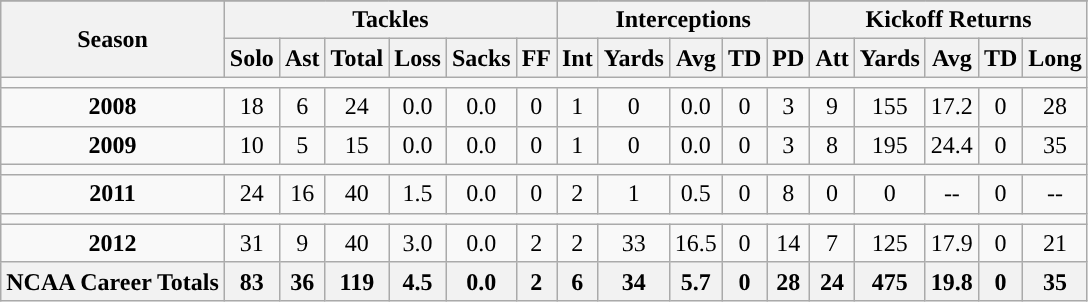<table class=wikitable style="text-align:center;">
<tr>
</tr>
<tr>
</tr>
<tr>
<th rowspan=2>Season</th>
<th colspan=6>Tackles</th>
<th colspan=5>Interceptions</th>
<th colspan=5>Kickoff Returns</th>
</tr>
<tr>
<th>Solo</th>
<th>Ast</th>
<th>Total</th>
<th>Loss</th>
<th>Sacks</th>
<th>FF</th>
<th>Int</th>
<th>Yards</th>
<th>Avg</th>
<th>TD</th>
<th>PD</th>
<th>Att</th>
<th>Yards</th>
<th>Avg</th>
<th>TD</th>
<th>Long</th>
</tr>
<tr>
<td ! colspan="17"></td>
</tr>
<tr>
<td><strong>2008</strong></td>
<td>18</td>
<td>6</td>
<td>24</td>
<td>0.0</td>
<td>0.0</td>
<td>0</td>
<td>1</td>
<td>0</td>
<td>0.0</td>
<td>0</td>
<td>3</td>
<td>9</td>
<td>155</td>
<td>17.2</td>
<td>0</td>
<td>28</td>
</tr>
<tr>
<td><strong>2009</strong></td>
<td>10</td>
<td>5</td>
<td>15</td>
<td>0.0</td>
<td>0.0</td>
<td>0</td>
<td>1</td>
<td>0</td>
<td>0.0</td>
<td>0</td>
<td>3</td>
<td>8</td>
<td>195</td>
<td>24.4</td>
<td>0</td>
<td>35</td>
</tr>
<tr>
<td ! colspan="17"></td>
</tr>
<tr>
<td><strong>2011</strong></td>
<td>24</td>
<td>16</td>
<td>40</td>
<td>1.5</td>
<td>0.0</td>
<td>0</td>
<td>2</td>
<td>1</td>
<td>0.5</td>
<td>0</td>
<td>8</td>
<td>0</td>
<td>0</td>
<td>--</td>
<td>0</td>
<td>--</td>
</tr>
<tr>
<td ! colspan="17"></td>
</tr>
<tr>
<td><strong>2012</strong></td>
<td>31</td>
<td>9</td>
<td>40</td>
<td>3.0</td>
<td>0.0</td>
<td>2</td>
<td>2</td>
<td>33</td>
<td>16.5</td>
<td>0</td>
<td>14</td>
<td>7</td>
<td>125</td>
<td>17.9</td>
<td>0</td>
<td>21</td>
</tr>
<tr>
<th>NCAA Career Totals</th>
<th>83</th>
<th>36</th>
<th>119</th>
<th>4.5</th>
<th>0.0</th>
<th>2</th>
<th>6</th>
<th>34</th>
<th>5.7</th>
<th>0</th>
<th>28</th>
<th>24</th>
<th>475</th>
<th>19.8</th>
<th>0</th>
<th>35</th>
</tr>
</table>
